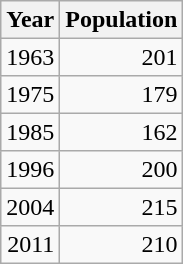<table class="wikitable" style="line-height:1.1em;">
<tr>
<th>Year</th>
<th>Population</th>
</tr>
<tr align="right">
<td>1963</td>
<td>201</td>
</tr>
<tr align="right">
<td>1975</td>
<td>179</td>
</tr>
<tr align="right">
<td>1985</td>
<td>162</td>
</tr>
<tr align="right">
<td>1996</td>
<td>200</td>
</tr>
<tr align="right">
<td>2004</td>
<td>215</td>
</tr>
<tr align="right">
<td>2011</td>
<td>210</td>
</tr>
</table>
